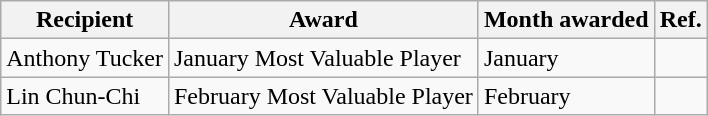<table class="wikitable">
<tr>
<th>Recipient</th>
<th>Award</th>
<th>Month awarded</th>
<th>Ref.</th>
</tr>
<tr>
<td>Anthony Tucker</td>
<td>January Most Valuable Player</td>
<td>January</td>
<td></td>
</tr>
<tr>
<td>Lin Chun-Chi</td>
<td>February Most Valuable Player</td>
<td>February</td>
<td></td>
</tr>
</table>
